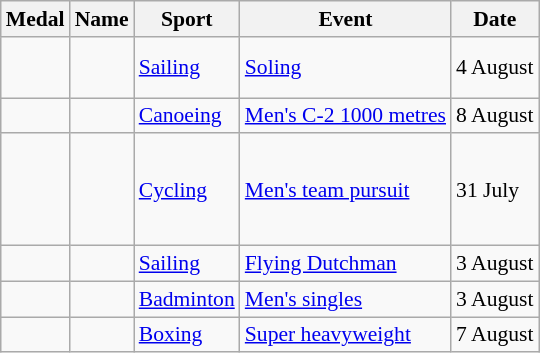<table class="wikitable sortable" style="font-size:90%">
<tr>
<th>Medal</th>
<th>Name</th>
<th>Sport</th>
<th>Event</th>
<th>Date</th>
</tr>
<tr>
<td></td>
<td><br><br></td>
<td><a href='#'>Sailing</a></td>
<td><a href='#'>Soling</a></td>
<td>4 August</td>
</tr>
<tr>
<td></td>
<td><br></td>
<td><a href='#'>Canoeing</a></td>
<td><a href='#'>Men's C-2 1000 metres</a></td>
<td>8 August</td>
</tr>
<tr>
<td></td>
<td><br><br><br><br></td>
<td><a href='#'>Cycling</a></td>
<td><a href='#'>Men's team pursuit</a></td>
<td>31 July</td>
</tr>
<tr>
<td></td>
<td><br></td>
<td><a href='#'>Sailing</a></td>
<td><a href='#'>Flying Dutchman</a></td>
<td>3 August</td>
</tr>
<tr>
<td></td>
<td></td>
<td><a href='#'>Badminton</a></td>
<td><a href='#'>Men's singles</a></td>
<td>3 August</td>
</tr>
<tr>
<td></td>
<td></td>
<td><a href='#'>Boxing</a></td>
<td><a href='#'>Super heavyweight</a></td>
<td>7 August</td>
</tr>
</table>
